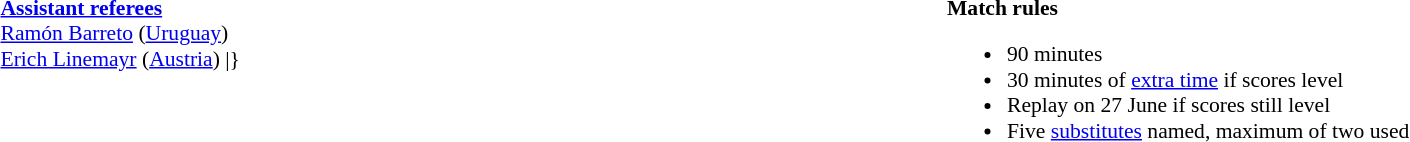<table style="width:100%;font-size:90%">
<tr>
<td style="width:50%;vertical-align:top"><br><strong><a href='#'>Assistant referees</a></strong>
<br><a href='#'>Ramón Barreto</a> (<a href='#'>Uruguay</a>)
<br><a href='#'>Erich Linemayr</a> (<a href='#'>Austria</a>)
<includeonly>|}</includeonly></td>
<td style="width:50%;vertical-align:top"><br><strong>Match rules</strong><ul><li>90 minutes</li><li>30 minutes of <a href='#'>extra time</a> if scores level</li><li>Replay on 27 June if scores still level</li><li>Five <a href='#'>substitutes</a> named, maximum of two used</li></ul></td>
</tr>
</table>
